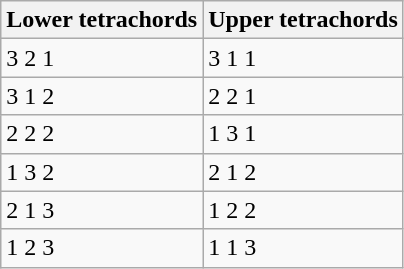<table class="wikitable" style="margin-left: 4em;">
<tr>
<th>Lower tetrachords</th>
<th>Upper tetrachords</th>
</tr>
<tr>
<td>3 2 1</td>
<td>3 1 1</td>
</tr>
<tr>
<td>3 1 2</td>
<td>2 2 1</td>
</tr>
<tr>
<td>2 2 2</td>
<td>1 3 1</td>
</tr>
<tr>
<td>1 3 2</td>
<td>2 1 2</td>
</tr>
<tr>
<td>2 1 3</td>
<td>1 2 2</td>
</tr>
<tr>
<td>1 2 3</td>
<td>1 1 3</td>
</tr>
</table>
